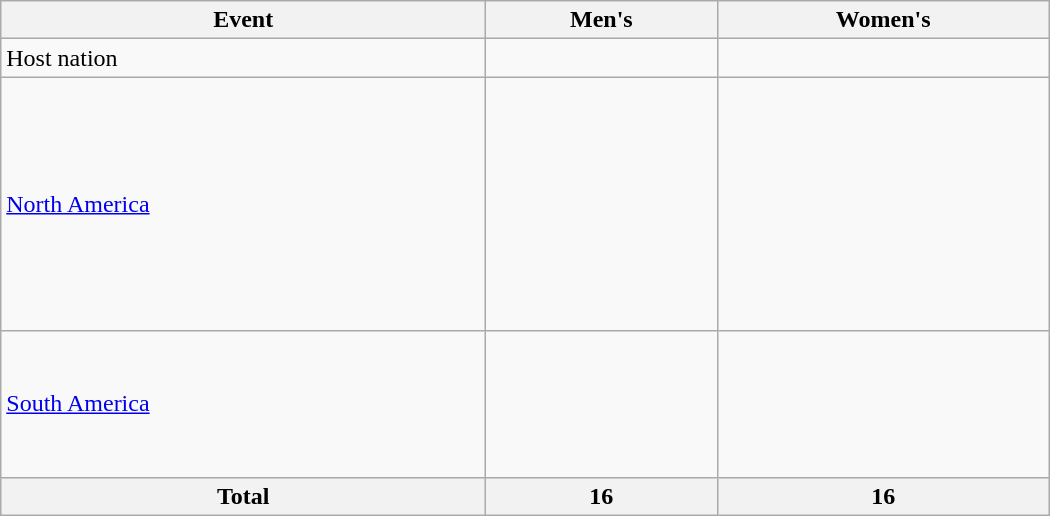<table class="wikitable" width=700 style="text-align:center">
<tr>
<th>Event</th>
<th>Men's</th>
<th>Women's</th>
</tr>
<tr>
<td align="left">Host nation</td>
<td align="left"></td>
<td align="left"></td>
</tr>
<tr>
<td align="left"><a href='#'>North America</a></td>
<td align="left"><br><br><br><br><br><br><br><br><br></td>
<td align="left"><br><br><br><br><br><br><br><br></td>
</tr>
<tr>
<td align="left"><a href='#'>South America</a></td>
<td align="left"><br><br><br><br></td>
<td align="left"><br><br><br><br><br></td>
</tr>
<tr>
<th>Total</th>
<th>16</th>
<th>16</th>
</tr>
</table>
